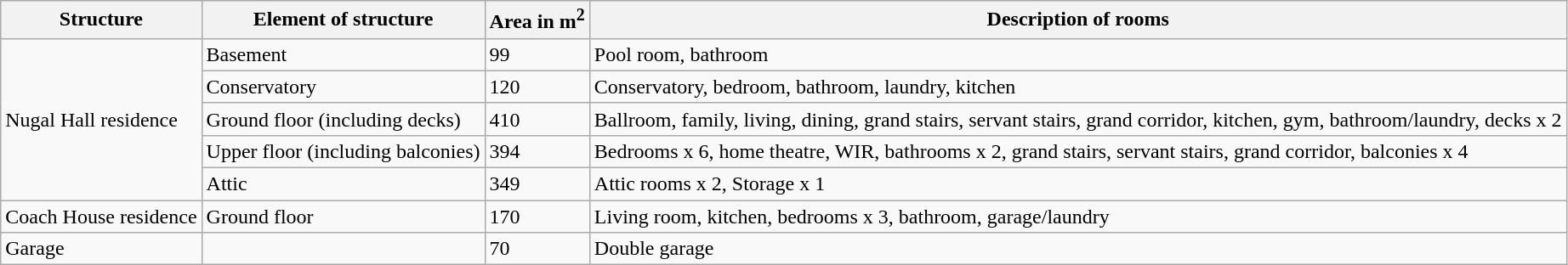<table class="wikitable">
<tr>
<th>Structure</th>
<th>Element of structure</th>
<th>Area in m<sup>2</sup></th>
<th>Description of rooms</th>
</tr>
<tr>
<td rowspan="5">Nugal Hall residence</td>
<td>Basement</td>
<td>99</td>
<td>Pool room, bathroom</td>
</tr>
<tr>
<td>Conservatory</td>
<td>120</td>
<td>Conservatory, bedroom, bathroom, laundry, kitchen</td>
</tr>
<tr>
<td>Ground floor (including decks)</td>
<td>410</td>
<td>Ballroom, family, living, dining, grand stairs, servant stairs, grand corridor, kitchen, gym, bathroom/laundry, decks x 2</td>
</tr>
<tr>
<td>Upper floor (including balconies)</td>
<td>394</td>
<td>Bedrooms x 6, home theatre, WIR, bathrooms x 2, grand stairs, servant stairs, grand corridor, balconies x 4</td>
</tr>
<tr>
<td>Attic</td>
<td>349</td>
<td>Attic rooms x 2, Storage x 1</td>
</tr>
<tr>
<td>Coach House residence</td>
<td>Ground floor</td>
<td>170</td>
<td>Living room, kitchen, bedrooms x 3, bathroom, garage/laundry</td>
</tr>
<tr>
<td>Garage</td>
<td></td>
<td>70</td>
<td>Double garage</td>
</tr>
</table>
